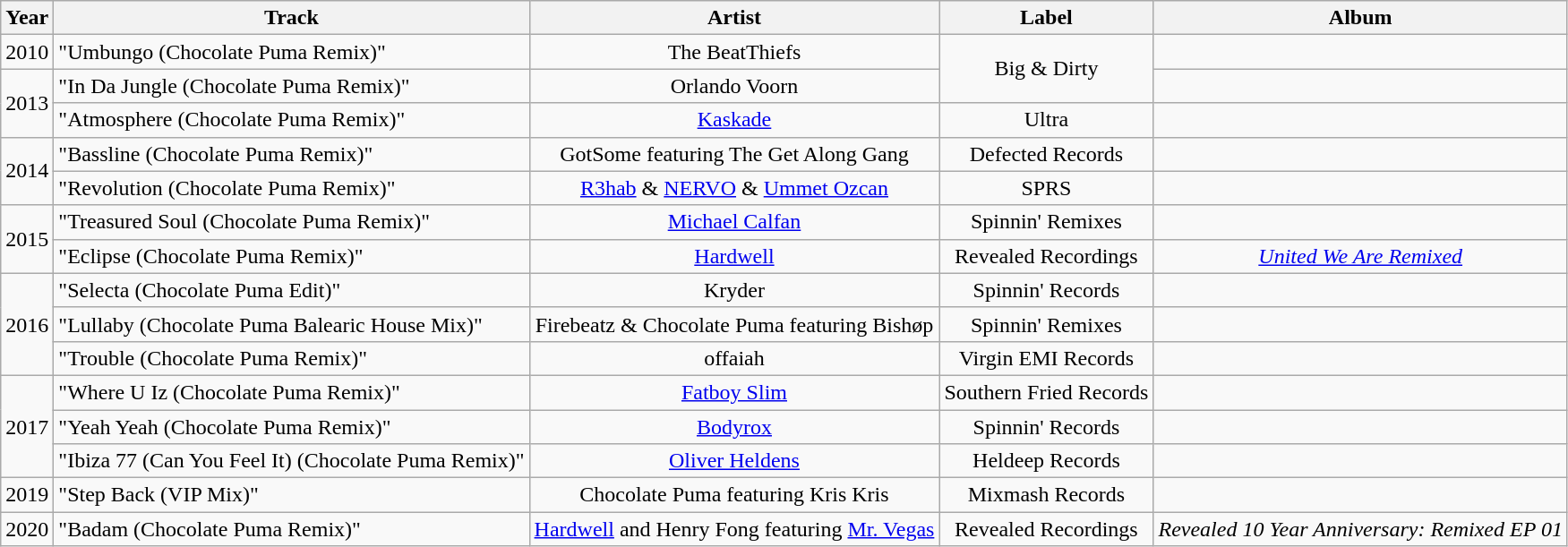<table class="wikitable plainrowheaders" style="text-align:center;">
<tr>
<th>Year</th>
<th>Track</th>
<th>Artist</th>
<th>Label</th>
<th>Album</th>
</tr>
<tr>
<td>2010</td>
<td align="left">"Umbungo (Chocolate Puma Remix)"</td>
<td>The BeatThiefs</td>
<td rowspan="2">Big & Dirty</td>
<td></td>
</tr>
<tr>
<td rowspan="2">2013</td>
<td align="left">"In Da Jungle (Chocolate Puma Remix)"</td>
<td>Orlando Voorn</td>
<td></td>
</tr>
<tr>
<td align="left">"Atmosphere (Chocolate Puma Remix)"</td>
<td><a href='#'>Kaskade</a></td>
<td>Ultra</td>
<td></td>
</tr>
<tr>
<td rowspan="2">2014</td>
<td align="left">"Bassline (Chocolate Puma Remix)"</td>
<td>GotSome featuring The Get Along Gang</td>
<td>Defected Records</td>
<td></td>
</tr>
<tr>
<td align="left">"Revolution (Chocolate Puma Remix)"</td>
<td><a href='#'>R3hab</a> & <a href='#'>NERVO</a> & <a href='#'>Ummet Ozcan</a></td>
<td>SPRS</td>
<td></td>
</tr>
<tr>
<td rowspan="2">2015</td>
<td align="left">"Treasured Soul (Chocolate Puma Remix)"</td>
<td><a href='#'>Michael Calfan</a></td>
<td>Spinnin' Remixes</td>
<td></td>
</tr>
<tr>
<td align="left">"Eclipse (Chocolate Puma Remix)"</td>
<td><a href='#'>Hardwell</a></td>
<td>Revealed Recordings</td>
<td><em><a href='#'>United We Are Remixed</a></em></td>
</tr>
<tr>
<td rowspan="3">2016</td>
<td align="left">"Selecta (Chocolate Puma Edit)"</td>
<td>Kryder</td>
<td>Spinnin' Records</td>
<td></td>
</tr>
<tr>
<td align="left">"Lullaby (Chocolate Puma Balearic House Mix)"</td>
<td>Firebeatz & Chocolate Puma featuring Bishøp</td>
<td>Spinnin' Remixes</td>
<td></td>
</tr>
<tr>
<td align="left">"Trouble (Chocolate Puma Remix)"</td>
<td>offaiah</td>
<td>Virgin EMI Records</td>
<td></td>
</tr>
<tr>
<td rowspan="3">2017</td>
<td align="left">"Where U Iz (Chocolate Puma Remix)"</td>
<td><a href='#'>Fatboy Slim</a></td>
<td>Southern Fried Records</td>
<td></td>
</tr>
<tr>
<td align="left">"Yeah Yeah (Chocolate Puma Remix)"</td>
<td><a href='#'>Bodyrox</a></td>
<td>Spinnin' Records</td>
<td></td>
</tr>
<tr>
<td align="left">"Ibiza 77 (Can You Feel It) (Chocolate Puma Remix)"</td>
<td><a href='#'>Oliver Heldens</a></td>
<td>Heldeep Records</td>
<td></td>
</tr>
<tr>
<td>2019</td>
<td align="left">"Step Back (VIP Mix)"</td>
<td>Chocolate Puma featuring Kris Kris</td>
<td>Mixmash Records</td>
<td></td>
</tr>
<tr>
<td>2020</td>
<td align="left">"Badam (Chocolate Puma Remix)"</td>
<td><a href='#'>Hardwell</a> and Henry Fong featuring <a href='#'>Mr. Vegas</a></td>
<td>Revealed Recordings</td>
<td><em>Revealed 10 Year Anniversary: Remixed EP 01</em></td>
</tr>
</table>
